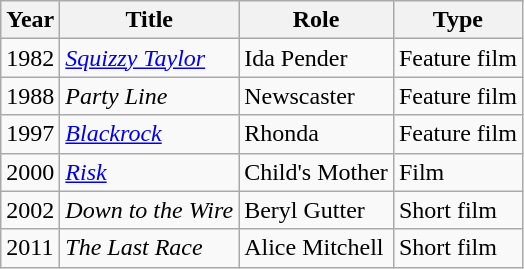<table class="wikitable">
<tr>
<th>Year</th>
<th>Title</th>
<th>Role</th>
<th>Type</th>
</tr>
<tr>
<td>1982</td>
<td><em><a href='#'>Squizzy Taylor</a></em></td>
<td>Ida Pender</td>
<td>Feature film</td>
</tr>
<tr>
<td>1988</td>
<td><em>Party Line</em></td>
<td>Newscaster</td>
<td>Feature film</td>
</tr>
<tr>
<td>1997</td>
<td><em><a href='#'>Blackrock</a></em></td>
<td>Rhonda</td>
<td>Feature film</td>
</tr>
<tr>
<td>2000</td>
<td><em><a href='#'>Risk</a></em></td>
<td>Child's Mother</td>
<td>Film</td>
</tr>
<tr>
<td>2002</td>
<td><em>Down to the Wire</em></td>
<td>Beryl Gutter</td>
<td>Short film</td>
</tr>
<tr>
<td>2011</td>
<td><em>The Last Race</em></td>
<td>Alice Mitchell</td>
<td>Short film</td>
</tr>
</table>
